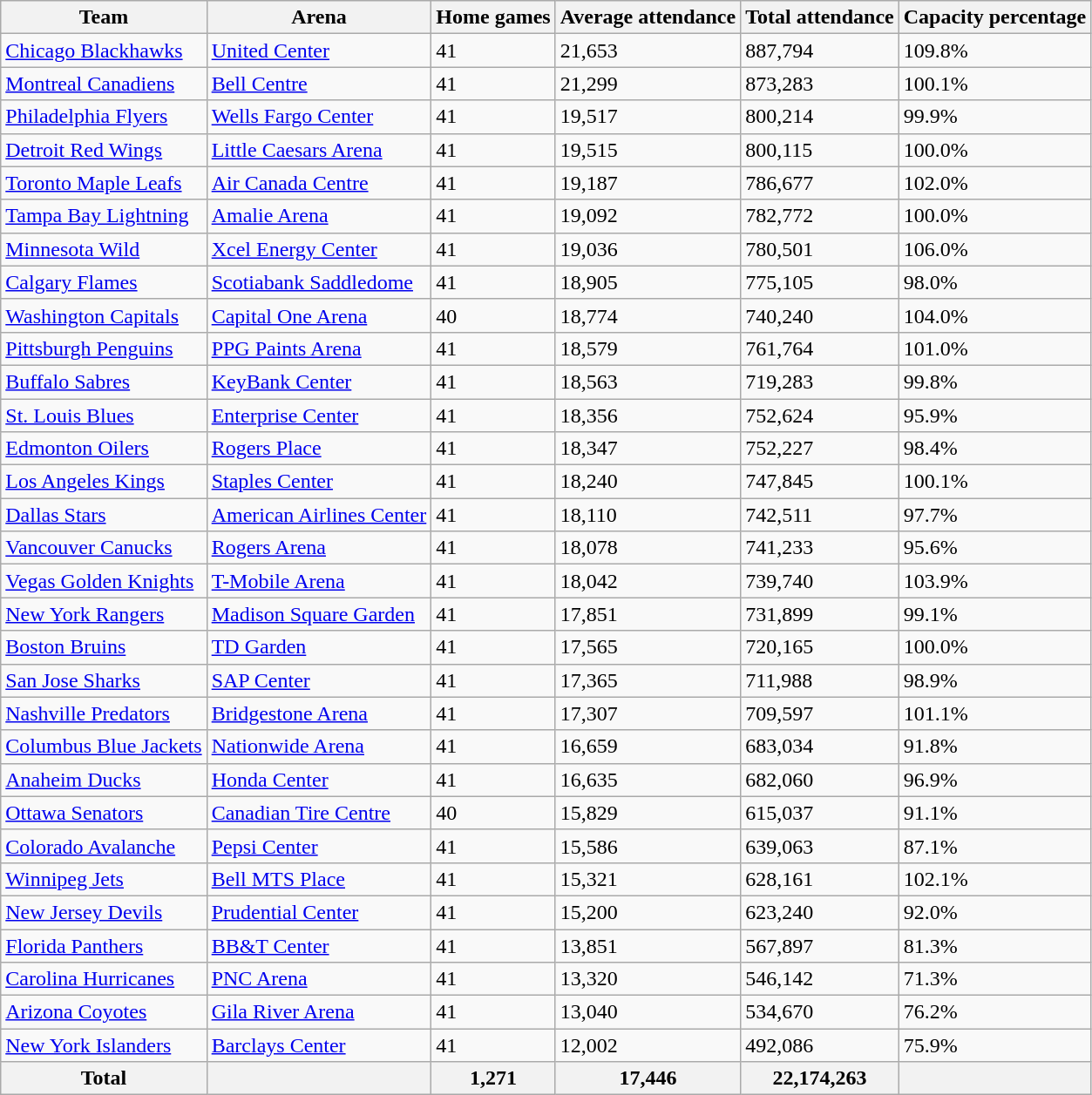<table class="wikitable sortable">
<tr>
<th>Team</th>
<th>Arena</th>
<th>Home games</th>
<th>Average attendance</th>
<th>Total attendance</th>
<th data-sort-type="number">Capacity percentage</th>
</tr>
<tr>
<td><a href='#'>Chicago Blackhawks</a></td>
<td><a href='#'>United Center</a></td>
<td>41</td>
<td>21,653</td>
<td>887,794</td>
<td>109.8%</td>
</tr>
<tr>
<td><a href='#'>Montreal Canadiens</a></td>
<td><a href='#'>Bell Centre</a></td>
<td>41</td>
<td>21,299</td>
<td>873,283</td>
<td>100.1%</td>
</tr>
<tr>
<td><a href='#'>Philadelphia Flyers</a></td>
<td><a href='#'>Wells Fargo Center</a></td>
<td>41</td>
<td>19,517</td>
<td>800,214</td>
<td>99.9%</td>
</tr>
<tr>
<td><a href='#'>Detroit Red Wings</a></td>
<td><a href='#'>Little Caesars Arena</a></td>
<td>41</td>
<td>19,515</td>
<td>800,115</td>
<td>100.0%</td>
</tr>
<tr>
<td><a href='#'>Toronto Maple Leafs</a></td>
<td><a href='#'>Air Canada Centre</a></td>
<td>41</td>
<td>19,187</td>
<td>786,677</td>
<td>102.0%</td>
</tr>
<tr>
<td><a href='#'>Tampa Bay Lightning</a></td>
<td><a href='#'>Amalie Arena</a></td>
<td>41</td>
<td>19,092</td>
<td>782,772</td>
<td>100.0%</td>
</tr>
<tr>
<td><a href='#'>Minnesota Wild</a></td>
<td><a href='#'>Xcel Energy Center</a></td>
<td>41</td>
<td>19,036</td>
<td>780,501</td>
<td>106.0%</td>
</tr>
<tr>
<td><a href='#'>Calgary Flames</a></td>
<td><a href='#'>Scotiabank Saddledome</a></td>
<td>41</td>
<td>18,905</td>
<td>775,105</td>
<td>98.0%</td>
</tr>
<tr>
<td><a href='#'>Washington Capitals</a></td>
<td><a href='#'>Capital One Arena</a></td>
<td>40</td>
<td>18,774</td>
<td>740,240</td>
<td>104.0%</td>
</tr>
<tr>
<td><a href='#'>Pittsburgh Penguins</a></td>
<td><a href='#'>PPG Paints Arena</a></td>
<td>41</td>
<td>18,579</td>
<td>761,764</td>
<td>101.0%</td>
</tr>
<tr>
<td><a href='#'>Buffalo Sabres</a></td>
<td><a href='#'>KeyBank Center</a></td>
<td>41</td>
<td>18,563</td>
<td>719,283</td>
<td>99.8%</td>
</tr>
<tr>
<td><a href='#'>St. Louis Blues</a></td>
<td><a href='#'>Enterprise Center</a></td>
<td>41</td>
<td>18,356</td>
<td>752,624</td>
<td>95.9%</td>
</tr>
<tr>
<td><a href='#'>Edmonton Oilers</a></td>
<td><a href='#'>Rogers Place</a></td>
<td>41</td>
<td>18,347</td>
<td>752,227</td>
<td>98.4%</td>
</tr>
<tr>
<td><a href='#'>Los Angeles Kings</a></td>
<td><a href='#'>Staples Center</a></td>
<td>41</td>
<td>18,240</td>
<td>747,845</td>
<td>100.1%</td>
</tr>
<tr>
<td><a href='#'>Dallas Stars</a></td>
<td><a href='#'>American Airlines Center</a></td>
<td>41</td>
<td>18,110</td>
<td>742,511</td>
<td>97.7%</td>
</tr>
<tr>
<td><a href='#'>Vancouver Canucks</a></td>
<td><a href='#'>Rogers Arena</a></td>
<td>41</td>
<td>18,078</td>
<td>741,233</td>
<td>95.6%</td>
</tr>
<tr>
<td><a href='#'>Vegas Golden Knights</a></td>
<td><a href='#'>T-Mobile Arena</a></td>
<td>41</td>
<td>18,042</td>
<td>739,740</td>
<td>103.9%</td>
</tr>
<tr>
<td><a href='#'>New York Rangers</a></td>
<td><a href='#'>Madison Square Garden</a></td>
<td>41</td>
<td>17,851</td>
<td>731,899</td>
<td>99.1%</td>
</tr>
<tr>
<td><a href='#'>Boston Bruins</a></td>
<td><a href='#'>TD Garden</a></td>
<td>41</td>
<td>17,565</td>
<td>720,165</td>
<td>100.0%</td>
</tr>
<tr>
<td><a href='#'>San Jose Sharks</a></td>
<td><a href='#'>SAP Center</a></td>
<td>41</td>
<td>17,365</td>
<td>711,988</td>
<td>98.9%</td>
</tr>
<tr>
<td><a href='#'>Nashville Predators</a></td>
<td><a href='#'>Bridgestone Arena</a></td>
<td>41</td>
<td>17,307</td>
<td>709,597</td>
<td>101.1%</td>
</tr>
<tr>
<td><a href='#'>Columbus Blue Jackets</a></td>
<td><a href='#'>Nationwide Arena</a></td>
<td>41</td>
<td>16,659</td>
<td>683,034</td>
<td>91.8%</td>
</tr>
<tr>
<td><a href='#'>Anaheim Ducks</a></td>
<td><a href='#'>Honda Center</a></td>
<td>41</td>
<td>16,635</td>
<td>682,060</td>
<td>96.9%</td>
</tr>
<tr>
<td><a href='#'>Ottawa Senators</a></td>
<td><a href='#'>Canadian Tire Centre</a></td>
<td>40</td>
<td>15,829</td>
<td>615,037</td>
<td>91.1%</td>
</tr>
<tr>
<td><a href='#'>Colorado Avalanche</a></td>
<td><a href='#'>Pepsi Center</a></td>
<td>41</td>
<td>15,586</td>
<td>639,063</td>
<td>87.1%</td>
</tr>
<tr>
<td><a href='#'>Winnipeg Jets</a></td>
<td><a href='#'>Bell MTS Place</a></td>
<td>41</td>
<td>15,321</td>
<td>628,161</td>
<td>102.1%</td>
</tr>
<tr>
<td><a href='#'>New Jersey Devils</a></td>
<td><a href='#'>Prudential Center</a></td>
<td>41</td>
<td>15,200</td>
<td>623,240</td>
<td>92.0%</td>
</tr>
<tr>
<td><a href='#'>Florida Panthers</a></td>
<td><a href='#'>BB&T Center</a></td>
<td>41</td>
<td>13,851</td>
<td>567,897</td>
<td>81.3%</td>
</tr>
<tr>
<td><a href='#'>Carolina Hurricanes</a></td>
<td><a href='#'>PNC Arena</a></td>
<td>41</td>
<td>13,320</td>
<td>546,142</td>
<td>71.3%</td>
</tr>
<tr>
<td><a href='#'>Arizona Coyotes</a></td>
<td><a href='#'>Gila River Arena</a></td>
<td>41</td>
<td>13,040</td>
<td>534,670</td>
<td>76.2%</td>
</tr>
<tr>
<td><a href='#'>New York Islanders</a></td>
<td><a href='#'>Barclays Center</a></td>
<td>41</td>
<td>12,002</td>
<td>492,086</td>
<td>75.9%</td>
</tr>
<tr>
<th>Total</th>
<th></th>
<th>1,271</th>
<th>17,446</th>
<th>22,174,263</th>
<th></th>
</tr>
</table>
